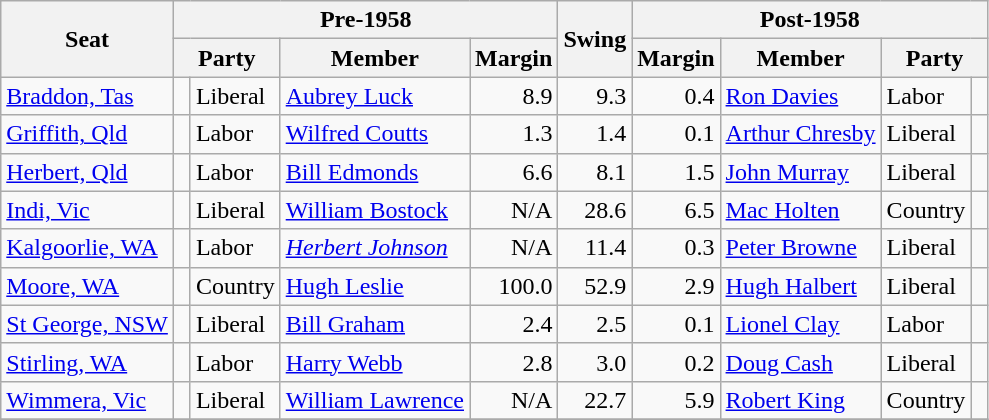<table class="wikitable">
<tr>
<th rowspan="2">Seat</th>
<th colspan="4">Pre-1958</th>
<th rowspan="2">Swing</th>
<th colspan="4">Post-1958</th>
</tr>
<tr>
<th colspan="2">Party</th>
<th>Member</th>
<th>Margin</th>
<th>Margin</th>
<th>Member</th>
<th colspan="2">Party</th>
</tr>
<tr>
<td><a href='#'>Braddon, Tas</a></td>
<td> </td>
<td>Liberal</td>
<td><a href='#'>Aubrey Luck</a></td>
<td style="text-align:right;">8.9</td>
<td style="text-align:right;">9.3</td>
<td style="text-align:right;">0.4</td>
<td><a href='#'>Ron Davies</a></td>
<td>Labor</td>
<td> </td>
</tr>
<tr>
<td><a href='#'>Griffith, Qld</a></td>
<td> </td>
<td>Labor</td>
<td><a href='#'>Wilfred Coutts</a></td>
<td style="text-align:right;">1.3</td>
<td style="text-align:right;">1.4</td>
<td style="text-align:right;">0.1</td>
<td><a href='#'>Arthur Chresby</a></td>
<td>Liberal</td>
<td> </td>
</tr>
<tr>
<td><a href='#'>Herbert, Qld</a></td>
<td> </td>
<td>Labor</td>
<td><a href='#'>Bill Edmonds</a></td>
<td style="text-align:right;">6.6</td>
<td style="text-align:right;">8.1</td>
<td style="text-align:right;">1.5</td>
<td><a href='#'>John Murray</a></td>
<td>Liberal</td>
<td> </td>
</tr>
<tr>
<td><a href='#'>Indi, Vic</a></td>
<td> </td>
<td>Liberal</td>
<td><a href='#'>William Bostock</a></td>
<td style="text-align:right;">N/A</td>
<td style="text-align:right;">28.6</td>
<td style="text-align:right;">6.5</td>
<td><a href='#'>Mac Holten</a></td>
<td>Country</td>
<td> </td>
</tr>
<tr>
<td><a href='#'>Kalgoorlie, WA</a></td>
<td> </td>
<td>Labor</td>
<td><em><a href='#'>Herbert Johnson</a></em></td>
<td style="text-align:right;">N/A</td>
<td style="text-align:right;">11.4</td>
<td style="text-align:right;">0.3</td>
<td><a href='#'>Peter Browne</a></td>
<td>Liberal</td>
<td> </td>
</tr>
<tr>
<td><a href='#'>Moore, WA</a></td>
<td> </td>
<td>Country</td>
<td><a href='#'>Hugh Leslie</a></td>
<td style="text-align:right;">100.0</td>
<td style="text-align:right;">52.9</td>
<td style="text-align:right;">2.9</td>
<td><a href='#'>Hugh Halbert</a></td>
<td>Liberal</td>
<td> </td>
</tr>
<tr>
<td><a href='#'>St George, NSW</a></td>
<td> </td>
<td>Liberal</td>
<td><a href='#'>Bill Graham</a></td>
<td style="text-align:right;">2.4</td>
<td style="text-align:right;">2.5</td>
<td style="text-align:right;">0.1</td>
<td><a href='#'>Lionel Clay</a></td>
<td>Labor</td>
<td> </td>
</tr>
<tr>
<td><a href='#'>Stirling, WA</a></td>
<td> </td>
<td>Labor</td>
<td><a href='#'>Harry Webb</a></td>
<td style="text-align:right;">2.8</td>
<td style="text-align:right;">3.0</td>
<td style="text-align:right;">0.2</td>
<td><a href='#'>Doug Cash</a></td>
<td>Liberal</td>
<td> </td>
</tr>
<tr>
<td><a href='#'>Wimmera, Vic</a></td>
<td> </td>
<td>Liberal</td>
<td><a href='#'>William Lawrence</a></td>
<td style="text-align:right;">N/A</td>
<td style="text-align:right;">22.7</td>
<td style="text-align:right;">5.9</td>
<td><a href='#'>Robert King</a></td>
<td>Country</td>
<td> </td>
</tr>
<tr>
</tr>
</table>
